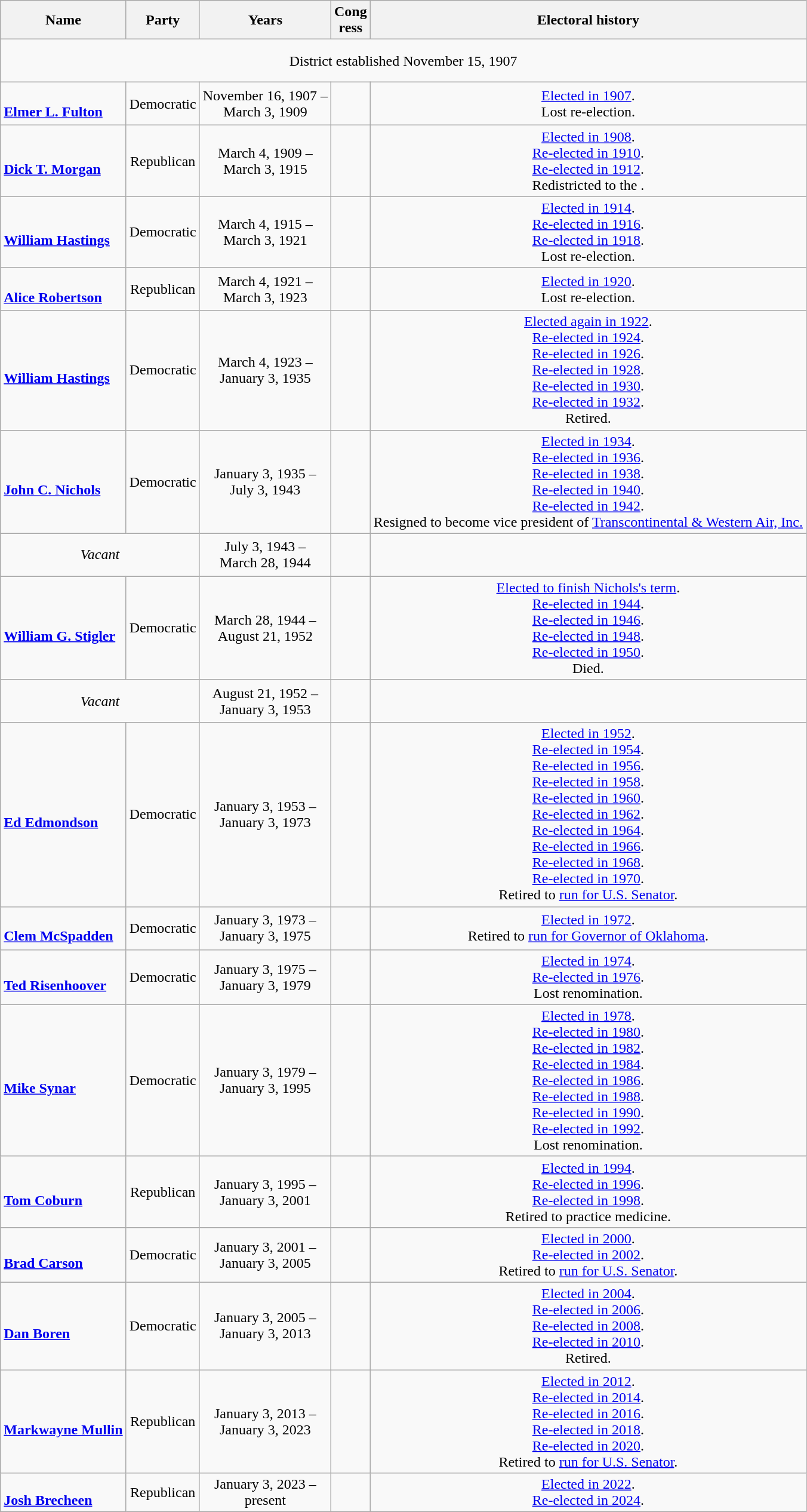<table class=wikitable style="text-align:center">
<tr>
<th>Name</th>
<th>Party</th>
<th>Years</th>
<th>Cong<br>ress</th>
<th>Electoral history</th>
</tr>
<tr style="height:3em">
<td colspan=5>District established November 15, 1907</td>
</tr>
<tr style="height:3em">
<td align=left><br><strong><a href='#'>Elmer L. Fulton</a></strong><br></td>
<td>Democratic</td>
<td nowrap>November 16, 1907 –<br>March 3, 1909</td>
<td></td>
<td><a href='#'>Elected in 1907</a>.<br>Lost re-election.</td>
</tr>
<tr style="height:3em">
<td align=left><br><strong><a href='#'>Dick T. Morgan</a></strong><br></td>
<td>Republican</td>
<td nowrap>March 4, 1909 –<br>March 3, 1915</td>
<td></td>
<td><a href='#'>Elected in 1908</a>.<br><a href='#'>Re-elected in 1910</a>.<br><a href='#'>Re-elected in 1912</a>.<br>Redistricted to the .</td>
</tr>
<tr style="height:3em">
<td align=left><br><strong><a href='#'>William Hastings</a></strong><br></td>
<td>Democratic</td>
<td nowrap>March 4, 1915 –<br>March 3, 1921</td>
<td></td>
<td><a href='#'>Elected in 1914</a>.<br><a href='#'>Re-elected in 1916</a>.<br><a href='#'>Re-elected in 1918</a>.<br>Lost re-election.</td>
</tr>
<tr style="height:3em">
<td align=left><br><strong><a href='#'>Alice Robertson</a></strong><br></td>
<td>Republican</td>
<td nowrap>March 4, 1921 –<br>March 3, 1923</td>
<td></td>
<td><a href='#'>Elected in 1920</a>.<br>Lost re-election.</td>
</tr>
<tr style="height:3em">
<td align=left><br><strong><a href='#'>William Hastings</a></strong><br></td>
<td>Democratic</td>
<td nowrap>March 4, 1923 –<br>January 3, 1935</td>
<td></td>
<td><a href='#'>Elected again in 1922</a>.<br><a href='#'>Re-elected in 1924</a>.<br><a href='#'>Re-elected in 1926</a>.<br><a href='#'>Re-elected in 1928</a>.<br><a href='#'>Re-elected in 1930</a>.<br><a href='#'>Re-elected in 1932</a>.<br>Retired.</td>
</tr>
<tr style="height:3em">
<td align=left><br><strong><a href='#'>John C. Nichols</a></strong><br></td>
<td>Democratic</td>
<td nowrap>January 3, 1935 –<br>July 3, 1943</td>
<td></td>
<td><a href='#'>Elected in 1934</a>.<br><a href='#'>Re-elected in 1936</a>.<br><a href='#'>Re-elected in 1938</a>.<br><a href='#'>Re-elected in 1940</a>.<br><a href='#'>Re-elected in 1942</a>.<br>Resigned to become vice president of <a href='#'>Transcontinental & Western Air, Inc.</a></td>
</tr>
<tr style="height:3em">
<td nowrap colspan=2><em>Vacant</em></td>
<td nowrap>July 3, 1943 –<br>March 28, 1944</td>
<td></td>
<td></td>
</tr>
<tr style="height:3em">
<td align=left><br><strong><a href='#'>William G. Stigler</a></strong><br></td>
<td>Democratic</td>
<td nowrap>March 28, 1944 –<br>August 21, 1952</td>
<td></td>
<td><a href='#'>Elected to finish Nichols's term</a>.<br><a href='#'>Re-elected in 1944</a>.<br><a href='#'>Re-elected in 1946</a>.<br><a href='#'>Re-elected in 1948</a>.<br><a href='#'>Re-elected in 1950</a>.<br>Died.</td>
</tr>
<tr style="height:3em">
<td nowrap colspan=2><em>Vacant</em></td>
<td nowrap>August 21, 1952 –<br>January 3, 1953</td>
<td></td>
<td></td>
</tr>
<tr style="height:3em">
<td align=left><br><strong><a href='#'>Ed Edmondson</a></strong><br></td>
<td>Democratic</td>
<td nowrap>January 3, 1953 –<br>January 3, 1973</td>
<td></td>
<td><a href='#'>Elected in 1952</a>.<br><a href='#'>Re-elected in 1954</a>.<br><a href='#'>Re-elected in 1956</a>.<br><a href='#'>Re-elected in 1958</a>.<br><a href='#'>Re-elected in 1960</a>.<br><a href='#'>Re-elected in 1962</a>.<br><a href='#'>Re-elected in 1964</a>.<br><a href='#'>Re-elected in 1966</a>.<br><a href='#'>Re-elected in 1968</a>.<br><a href='#'>Re-elected in 1970</a>.<br>Retired to <a href='#'>run for U.S. Senator</a>.</td>
</tr>
<tr style="height:3em">
<td align=left><br><strong><a href='#'>Clem McSpadden</a></strong><br></td>
<td>Democratic</td>
<td nowrap>January 3, 1973 –<br>January 3, 1975</td>
<td></td>
<td><a href='#'>Elected in 1972</a>.<br>Retired to <a href='#'>run for Governor of Oklahoma</a>.</td>
</tr>
<tr style="height:3em">
<td align=left><br><strong><a href='#'>Ted Risenhoover</a></strong><br></td>
<td>Democratic</td>
<td nowrap>January 3, 1975 –<br>January 3, 1979</td>
<td></td>
<td><a href='#'>Elected in 1974</a>.<br><a href='#'>Re-elected in 1976</a>.<br>Lost renomination.</td>
</tr>
<tr style="height:3em">
<td align=left><br><strong><a href='#'>Mike Synar</a></strong><br></td>
<td>Democratic</td>
<td nowrap>January 3, 1979 –<br>January 3, 1995</td>
<td></td>
<td><a href='#'>Elected in 1978</a>.<br><a href='#'>Re-elected in 1980</a>.<br><a href='#'>Re-elected in 1982</a>.<br><a href='#'>Re-elected in 1984</a>.<br><a href='#'>Re-elected in 1986</a>.<br><a href='#'>Re-elected in 1988</a>.<br><a href='#'>Re-elected in 1990</a>.<br><a href='#'>Re-elected in 1992</a>.<br>Lost renomination.</td>
</tr>
<tr style="height:3em">
<td align=left><br><strong><a href='#'>Tom Coburn</a></strong><br></td>
<td>Republican</td>
<td nowrap>January 3, 1995 –<br>January 3, 2001</td>
<td></td>
<td><a href='#'>Elected in 1994</a>.<br><a href='#'>Re-elected in 1996</a>.<br><a href='#'>Re-elected in 1998</a>.<br>Retired to practice medicine.</td>
</tr>
<tr style="height:3em">
<td align=left><br><strong><a href='#'>Brad Carson</a></strong><br></td>
<td>Democratic</td>
<td nowrap>January 3, 2001 –<br>January 3, 2005</td>
<td></td>
<td><a href='#'>Elected in 2000</a>.<br><a href='#'>Re-elected in 2002</a>.<br>Retired to <a href='#'>run for U.S. Senator</a>.</td>
</tr>
<tr style="height:3em">
<td align=left><br><strong><a href='#'>Dan Boren</a></strong><br></td>
<td>Democratic</td>
<td nowrap>January 3, 2005 –<br>January 3, 2013</td>
<td></td>
<td><a href='#'>Elected in 2004</a>.<br><a href='#'>Re-elected in 2006</a>.<br><a href='#'>Re-elected in 2008</a>.<br><a href='#'>Re-elected in 2010</a>.<br>Retired.</td>
</tr>
<tr style="height:3em">
<td align=left><br><strong><a href='#'>Markwayne Mullin</a></strong><br></td>
<td>Republican</td>
<td nowrap>January 3, 2013 –<br>January 3, 2023</td>
<td></td>
<td><a href='#'>Elected in 2012</a>.<br><a href='#'>Re-elected in 2014</a>.<br><a href='#'>Re-elected in 2016</a>.<br><a href='#'>Re-elected in 2018</a>.<br><a href='#'>Re-elected in 2020</a>.<br>Retired to <a href='#'>run for U.S. Senator</a>.<br></td>
</tr>
<tr>
<td align=left><br><strong><a href='#'>Josh Brecheen</a></strong><br></td>
<td>Republican</td>
<td>January 3, 2023 –<br>present</td>
<td></td>
<td><a href='#'>Elected in 2022</a>.<br><a href='#'>Re-elected in 2024</a>.</td>
</tr>
</table>
